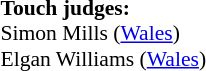<table width=100% style="font-size:90%">
<tr>
<td><br><strong>Touch judges:</strong>
<br>Simon Mills (<a href='#'>Wales</a>)
<br>Elgan Williams (<a href='#'>Wales</a>)</td>
</tr>
</table>
